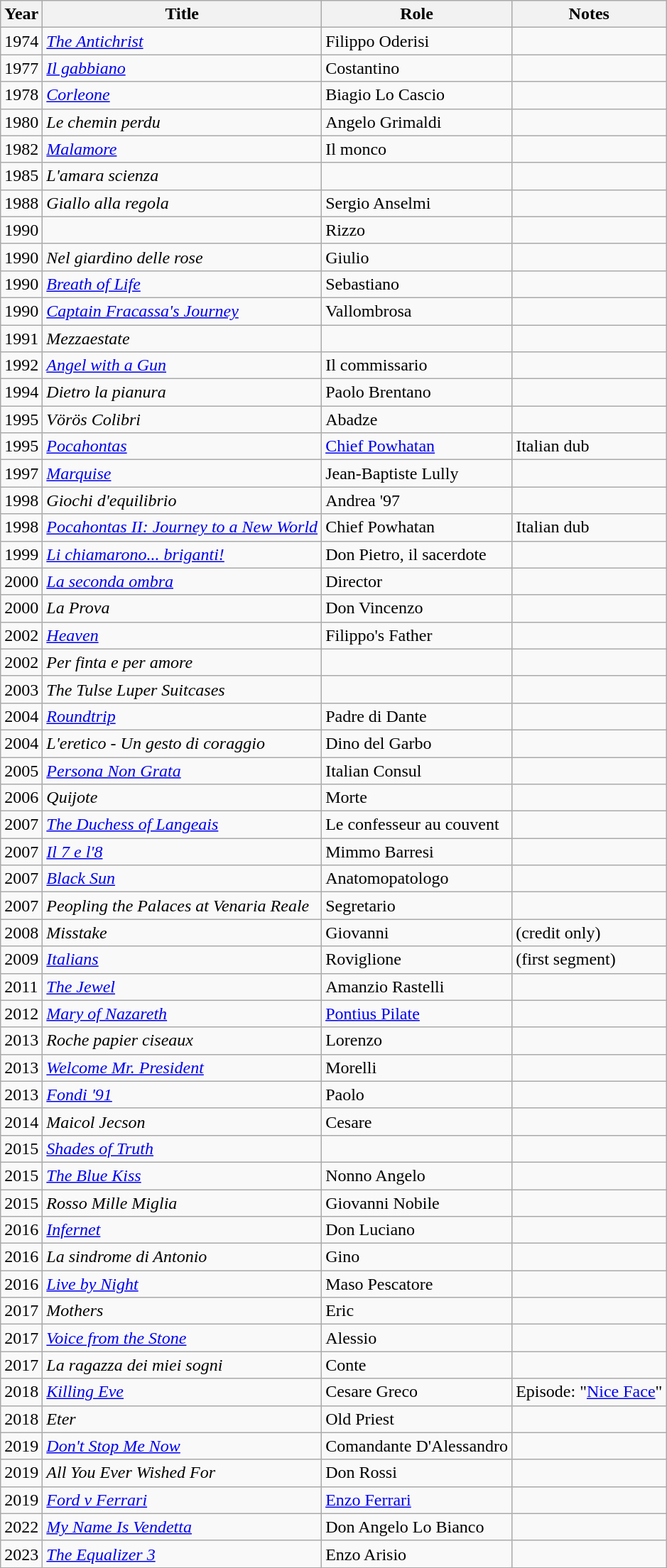<table class="wikitable sortable">
<tr>
<th>Year</th>
<th>Title</th>
<th>Role</th>
<th>Notes</th>
</tr>
<tr>
<td>1974</td>
<td><em><a href='#'>The Antichrist</a></em></td>
<td>Filippo Oderisi</td>
<td></td>
</tr>
<tr>
<td>1977</td>
<td><em><a href='#'>Il gabbiano</a></em></td>
<td>Costantino</td>
<td></td>
</tr>
<tr>
<td>1978</td>
<td><em><a href='#'>Corleone</a></em></td>
<td>Biagio Lo Cascio</td>
<td></td>
</tr>
<tr>
<td>1980</td>
<td><em>Le chemin perdu</em></td>
<td>Angelo Grimaldi</td>
<td></td>
</tr>
<tr>
<td>1982</td>
<td><em><a href='#'>Malamore</a></em></td>
<td>Il monco</td>
<td></td>
</tr>
<tr>
<td>1985</td>
<td><em>L'amara scienza</em></td>
<td></td>
<td></td>
</tr>
<tr>
<td>1988</td>
<td><em>Giallo alla regola</em></td>
<td>Sergio Anselmi</td>
<td></td>
</tr>
<tr>
<td>1990</td>
<td><em></em></td>
<td>Rizzo</td>
<td></td>
</tr>
<tr>
<td>1990</td>
<td><em>Nel giardino delle rose</em></td>
<td>Giulio</td>
<td></td>
</tr>
<tr>
<td>1990</td>
<td><em><a href='#'>Breath of Life</a></em></td>
<td>Sebastiano</td>
<td></td>
</tr>
<tr>
<td>1990</td>
<td><em><a href='#'>Captain Fracassa's Journey</a></em></td>
<td>Vallombrosa</td>
<td></td>
</tr>
<tr>
<td>1991</td>
<td><em>Mezzaestate</em></td>
<td></td>
<td></td>
</tr>
<tr>
<td>1992</td>
<td><em><a href='#'>Angel with a Gun</a></em></td>
<td>Il commissario</td>
<td></td>
</tr>
<tr>
<td>1994</td>
<td><em>Dietro la pianura</em></td>
<td>Paolo Brentano</td>
<td></td>
</tr>
<tr>
<td>1995</td>
<td><em>Vörös Colibri</em></td>
<td>Abadze</td>
<td></td>
</tr>
<tr>
<td>1995</td>
<td><em><a href='#'>Pocahontas</a></em></td>
<td><a href='#'>Chief Powhatan</a></td>
<td>Italian dub</td>
</tr>
<tr>
<td>1997</td>
<td><em><a href='#'>Marquise</a></em></td>
<td>Jean-Baptiste Lully</td>
<td></td>
</tr>
<tr>
<td>1998</td>
<td><em>Giochi d'equilibrio</em></td>
<td>Andrea '97</td>
<td></td>
</tr>
<tr>
<td>1998</td>
<td><em><a href='#'>Pocahontas II: Journey to a New World</a></em></td>
<td>Chief Powhatan</td>
<td>Italian dub</td>
</tr>
<tr>
<td>1999</td>
<td><em><a href='#'>Li chiamarono... briganti!</a></em></td>
<td>Don Pietro, il sacerdote</td>
<td></td>
</tr>
<tr>
<td>2000</td>
<td><em><a href='#'>La seconda ombra</a></em></td>
<td>Director</td>
<td></td>
</tr>
<tr>
<td>2000</td>
<td><em>La Prova</em></td>
<td>Don Vincenzo</td>
<td></td>
</tr>
<tr>
<td>2002</td>
<td><em><a href='#'>Heaven</a></em></td>
<td>Filippo's Father</td>
<td></td>
</tr>
<tr>
<td>2002</td>
<td><em>Per finta e per amore</em></td>
<td></td>
<td></td>
</tr>
<tr>
<td>2003</td>
<td><em>The Tulse Luper Suitcases</em></td>
<td></td>
<td></td>
</tr>
<tr>
<td>2004</td>
<td><em><a href='#'>Roundtrip</a></em></td>
<td>Padre di Dante</td>
<td></td>
</tr>
<tr>
<td>2004</td>
<td><em>L'eretico - Un gesto di coraggio</em></td>
<td>Dino del Garbo</td>
<td></td>
</tr>
<tr>
<td>2005</td>
<td><em><a href='#'>Persona Non Grata</a></em></td>
<td>Italian Consul</td>
<td></td>
</tr>
<tr>
<td>2006</td>
<td><em>Quijote</em></td>
<td>Morte</td>
<td></td>
</tr>
<tr>
<td>2007</td>
<td><em><a href='#'>The Duchess of Langeais</a></em></td>
<td>Le confesseur au couvent</td>
<td></td>
</tr>
<tr>
<td>2007</td>
<td><em><a href='#'>Il 7 e l'8</a></em></td>
<td>Mimmo Barresi</td>
<td></td>
</tr>
<tr>
<td>2007</td>
<td><em><a href='#'>Black Sun</a></em></td>
<td>Anatomopatologo</td>
<td></td>
</tr>
<tr>
<td>2007</td>
<td><em>Peopling the Palaces at Venaria Reale</em></td>
<td>Segretario</td>
<td></td>
</tr>
<tr>
<td>2008</td>
<td><em>Misstake</em></td>
<td>Giovanni</td>
<td>(credit only)</td>
</tr>
<tr>
<td>2009</td>
<td><em><a href='#'>Italians</a></em></td>
<td>Roviglione</td>
<td>(first segment)</td>
</tr>
<tr>
<td>2011</td>
<td><em><a href='#'>The Jewel</a></em></td>
<td>Amanzio Rastelli</td>
<td></td>
</tr>
<tr>
<td>2012</td>
<td><em><a href='#'>Mary of Nazareth</a></em></td>
<td><a href='#'>Pontius Pilate</a></td>
<td></td>
</tr>
<tr>
<td>2013</td>
<td><em>Roche papier ciseaux</em></td>
<td>Lorenzo</td>
<td></td>
</tr>
<tr>
<td>2013</td>
<td><em><a href='#'>Welcome Mr. President</a></em></td>
<td>Morelli</td>
<td></td>
</tr>
<tr>
<td>2013</td>
<td><em><a href='#'>Fondi '91</a></em></td>
<td>Paolo</td>
<td></td>
</tr>
<tr>
<td>2014</td>
<td><em>Maicol Jecson</em></td>
<td>Cesare</td>
<td></td>
</tr>
<tr>
<td>2015</td>
<td><em><a href='#'>Shades of Truth</a></em></td>
<td></td>
<td></td>
</tr>
<tr>
<td>2015</td>
<td><em><a href='#'>The Blue Kiss</a></em></td>
<td>Nonno Angelo</td>
<td></td>
</tr>
<tr>
<td>2015</td>
<td><em>Rosso Mille Miglia</em></td>
<td>Giovanni Nobile</td>
<td></td>
</tr>
<tr>
<td>2016</td>
<td><em><a href='#'>Infernet</a></em></td>
<td>Don Luciano</td>
<td></td>
</tr>
<tr>
<td>2016</td>
<td><em>La sindrome di Antonio</em></td>
<td>Gino</td>
<td></td>
</tr>
<tr>
<td>2016</td>
<td><em><a href='#'>Live by Night</a></em></td>
<td>Maso Pescatore</td>
<td></td>
</tr>
<tr>
<td>2017</td>
<td><em>Mothers</em></td>
<td>Eric</td>
<td></td>
</tr>
<tr>
<td>2017</td>
<td><em><a href='#'>Voice from the Stone</a></em></td>
<td>Alessio</td>
<td></td>
</tr>
<tr>
<td>2017</td>
<td><em>La ragazza dei miei sogni</em></td>
<td>Conte</td>
<td></td>
</tr>
<tr>
<td>2018</td>
<td><em><a href='#'>Killing Eve</a></em></td>
<td>Cesare Greco</td>
<td>Episode: "<a href='#'>Nice Face</a>"</td>
</tr>
<tr>
<td>2018</td>
<td><em>Eter</em></td>
<td>Old Priest</td>
<td></td>
</tr>
<tr>
<td>2019</td>
<td><em><a href='#'>Don't Stop Me Now</a></em></td>
<td>Comandante D'Alessandro</td>
<td></td>
</tr>
<tr>
<td>2019</td>
<td><em>All You Ever Wished For</em></td>
<td>Don Rossi</td>
<td></td>
</tr>
<tr>
<td>2019</td>
<td><em><a href='#'>Ford v Ferrari</a></em></td>
<td><a href='#'>Enzo Ferrari</a></td>
<td></td>
</tr>
<tr>
<td>2022</td>
<td><em><a href='#'>My Name Is Vendetta</a></em></td>
<td>Don Angelo Lo Bianco</td>
<td></td>
</tr>
<tr>
<td>2023</td>
<td><em><a href='#'>The Equalizer 3</a></em></td>
<td>Enzo Arisio</td>
<td></td>
</tr>
<tr>
</tr>
</table>
